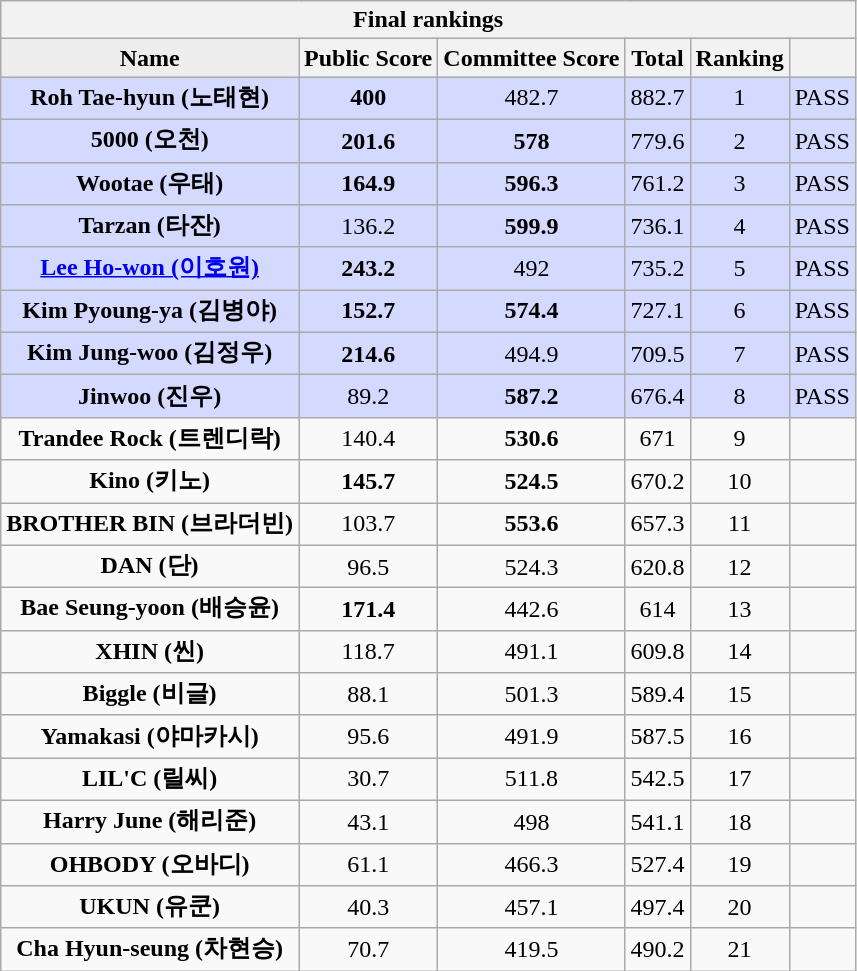<table class="wikitable sortable" style="text-align:center; font-size:100%" |>
<tr>
<th colspan="6">Final rankings</th>
</tr>
<tr>
<th style="background:#EDEDED">Name</th>
<th>Public Score</th>
<th>Committee Score</th>
<th>Total</th>
<th>Ranking</th>
<th></th>
</tr>
<tr>
<td style="background:#D4D9FF"><strong>Roh Tae-hyun (노태현)</strong></td>
<td style="background:#D4D9FF"><strong>400</strong></td>
<td style="background:#D4D9FF">482.7</td>
<td style="background:#D4D9FF">882.7</td>
<td style="background:#D4D9FF">1</td>
<td style="background:#D4D9FF">PASS</td>
</tr>
<tr>
<td style="background:#D4D9FF"><strong>5000 (오천)</strong></td>
<td style="background:#D4D9FF"><strong>201.6</strong></td>
<td style="background:#D4D9FF"><strong>578</strong></td>
<td style="background:#D4D9FF">779.6</td>
<td style="background:#D4D9FF">2</td>
<td style="background:#D4D9FF">PASS</td>
</tr>
<tr>
<td style="background:#D4D9FF"><strong>Wootae (우태)</strong></td>
<td style="background:#D4D9FF"><strong>164.9</strong></td>
<td style="background:#D4D9FF"><strong>596.3</strong></td>
<td style="background:#D4D9FF">761.2</td>
<td style="background:#D4D9FF">3</td>
<td style="background:#D4D9FF">PASS</td>
</tr>
<tr>
<td style="background:#D4D9FF"><strong>Tarzan (타잔)</strong></td>
<td style="background:#D4D9FF">136.2</td>
<td style="background:#D4D9FF"><strong>599.9</strong></td>
<td style="background:#D4D9FF">736.1</td>
<td style="background:#D4D9FF">4</td>
<td style="background:#D4D9FF">PASS</td>
</tr>
<tr>
<td style="background:#D4D9FF"><strong><a href='#'>Lee Ho-won (이호원)</a></strong></td>
<td style="background:#D4D9FF"><strong>243.2</strong></td>
<td style="background:#D4D9FF">492</td>
<td style="background:#D4D9FF">735.2</td>
<td style="background:#D4D9FF">5</td>
<td style="background:#D4D9FF">PASS</td>
</tr>
<tr>
<td style="background:#D4D9FF"><strong>Kim Pyoung-ya (김병야)</strong></td>
<td style="background:#D4D9FF"><strong>152.7</strong></td>
<td style="background:#D4D9FF"><strong>574.4</strong></td>
<td style="background:#D4D9FF">727.1</td>
<td style="background:#D4D9FF">6</td>
<td style="background:#D4D9FF">PASS</td>
</tr>
<tr>
<td style="background:#D4D9FF"><strong>Kim Jung-woo (김정우)</strong></td>
<td style="background:#D4D9FF"><strong>214.6</strong></td>
<td style="background:#D4D9FF">494.9</td>
<td style="background:#D4D9FF">709.5</td>
<td style="background:#D4D9FF">7</td>
<td style="background:#D4D9FF">PASS</td>
</tr>
<tr>
<td style="background:#D4D9FF"><strong>Jinwoo (진우)</strong></td>
<td style="background:#D4D9FF">89.2</td>
<td style="background:#D4D9FF"><strong>587.2</strong></td>
<td style="background:#D4D9FF">676.4</td>
<td style="background:#D4D9FF">8</td>
<td style="background:#D4D9FF">PASS</td>
</tr>
<tr>
<td><strong>Trandee Rock (트렌디락)</strong></td>
<td>140.4</td>
<td><strong>530.6</strong></td>
<td>671</td>
<td>9</td>
<td></td>
</tr>
<tr>
<td><strong>Kino (키노)</strong></td>
<td><strong>145.7</strong></td>
<td><strong>524.5</strong></td>
<td>670.2</td>
<td>10</td>
<td></td>
</tr>
<tr>
<td><strong>BROTHER BIN (브라더빈)</strong></td>
<td>103.7</td>
<td><strong>553.6</strong></td>
<td>657.3</td>
<td>11</td>
<td></td>
</tr>
<tr>
<td><strong>DAN (단)</strong></td>
<td>96.5</td>
<td>524.3</td>
<td>620.8</td>
<td>12</td>
<td></td>
</tr>
<tr>
<td><strong>Bae Seung-yoon (배승윤)</strong></td>
<td><strong>171.4</strong></td>
<td>442.6</td>
<td>614</td>
<td>13</td>
<td></td>
</tr>
<tr>
<td><strong>XHIN (씬)</strong></td>
<td>118.7</td>
<td>491.1</td>
<td>609.8</td>
<td>14</td>
<td></td>
</tr>
<tr>
<td><strong>Biggle (비글)</strong></td>
<td>88.1</td>
<td>501.3</td>
<td>589.4</td>
<td>15</td>
<td></td>
</tr>
<tr>
<td><strong>Yamakasi (야마카시)</strong></td>
<td>95.6</td>
<td>491.9</td>
<td>587.5</td>
<td>16</td>
<td></td>
</tr>
<tr>
<td><strong>LIL'C (릴씨)</strong></td>
<td>30.7</td>
<td>511.8</td>
<td>542.5</td>
<td>17</td>
<td></td>
</tr>
<tr>
<td><strong>Harry June (해리준)</strong></td>
<td>43.1</td>
<td>498</td>
<td>541.1</td>
<td>18</td>
<td></td>
</tr>
<tr>
<td><strong>OHBODY (오바디)</strong></td>
<td>61.1</td>
<td>466.3</td>
<td>527.4</td>
<td>19</td>
<td></td>
</tr>
<tr>
<td><strong>UKUN (유쿤)</strong></td>
<td>40.3</td>
<td>457.1</td>
<td>497.4</td>
<td>20</td>
<td></td>
</tr>
<tr>
<td><strong>Cha Hyun-seung (차현승)</strong></td>
<td>70.7</td>
<td>419.5</td>
<td>490.2</td>
<td>21</td>
<td></td>
</tr>
</table>
